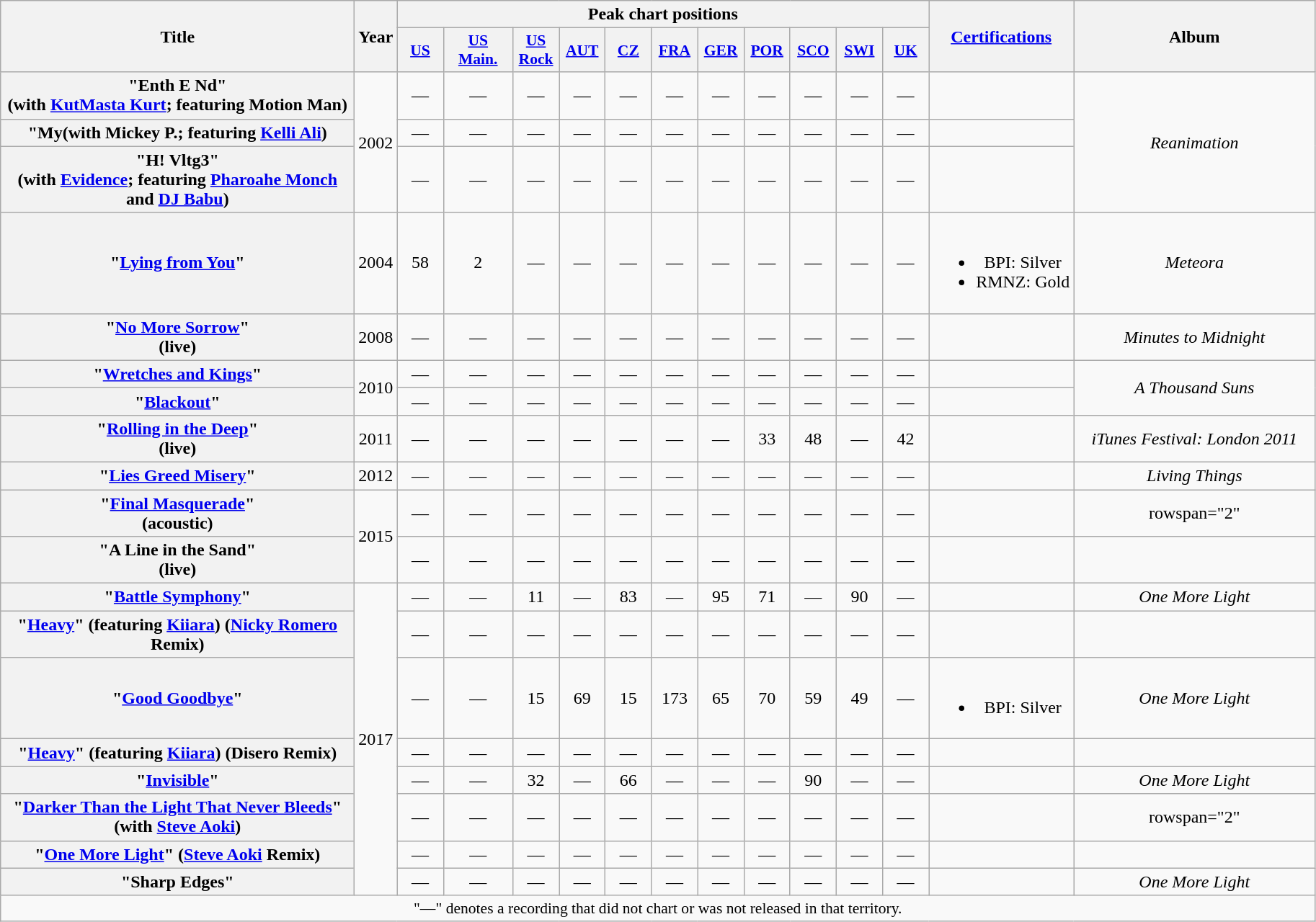<table class="wikitable plainrowheaders" style="text-align:center;">
<tr>
<th scope="col" rowspan="2" style="width:20em;">Title</th>
<th scope="col" rowspan="2" style="width:1em;">Year</th>
<th scope="col" colspan="11">Peak chart positions</th>
<th rowspan="2"><a href='#'>Certifications</a></th>
<th scope="col" rowspan="2" style="width:13.5em;">Album</th>
</tr>
<tr>
<th scope="col" style="width:2.5em;font-size:90%;"><a href='#'>US</a><br></th>
<th scope="col" style="width:4em;font-size:90%;"><a href='#'>US<br> Main.</a><br></th>
<th scope="col" style="width:2.5em;font-size:90%;"><a href='#'>US<br>Rock</a><br></th>
<th scope="col" style="width:2.5em;font-size:90%;"><a href='#'>AUT</a><br></th>
<th scope="col" style="width:2.5em;font-size:90%;"><a href='#'>CZ</a><br></th>
<th scope="col" style="width:2.5em;font-size:90%;"><a href='#'>FRA</a><br></th>
<th scope="col" style="width:2.5em;font-size:90%;"><a href='#'>GER</a><br></th>
<th scope="col" style="width:2.5em;font-size:90%;"><a href='#'>POR</a><br></th>
<th scope="col" style="width:2.5em;font-size:90%;"><a href='#'>SCO</a><br></th>
<th scope="col" style="width:2.5em;font-size:90%;"><a href='#'>SWI</a><br></th>
<th scope="col" style="width:2.5em;font-size:90%;"><a href='#'>UK</a><br></th>
</tr>
<tr>
<th scope="row">"Enth E Nd"<br><span>(with <a href='#'>KutMasta Kurt</a>; featuring Motion Man)</span></th>
<td rowspan="3">2002</td>
<td>—</td>
<td>—</td>
<td>—</td>
<td>—</td>
<td>—</td>
<td>—</td>
<td>—</td>
<td>—</td>
<td>—</td>
<td>—</td>
<td>—</td>
<td></td>
<td rowspan="3"><em>Reanimation</em></td>
</tr>
<tr>
<th scope="row">"My<Dsmbr"<br><span>(with Mickey P.; featuring <a href='#'>Kelli Ali</a>)</span></th>
<td>—</td>
<td>—</td>
<td>—</td>
<td>—</td>
<td>—</td>
<td>—</td>
<td>—</td>
<td>—</td>
<td>—</td>
<td>—</td>
<td>—</td>
<td></td>
</tr>
<tr>
<th scope="row">"H! Vltg3"<br><span>(with <a href='#'>Evidence</a>; featuring <a href='#'>Pharoahe Monch</a> and <a href='#'>DJ Babu</a>)</span></th>
<td>—</td>
<td>—</td>
<td>—</td>
<td>—</td>
<td>—</td>
<td>—</td>
<td>—</td>
<td>—</td>
<td>—</td>
<td>—</td>
<td>—</td>
<td></td>
</tr>
<tr>
<th scope="row">"<a href='#'>Lying from You</a>"</th>
<td>2004</td>
<td>58</td>
<td>2</td>
<td>—</td>
<td>—</td>
<td>—</td>
<td>—</td>
<td>—</td>
<td>—</td>
<td>—</td>
<td>—</td>
<td>—</td>
<td><br><ul><li>BPI: Silver</li><li>RMNZ: Gold</li></ul></td>
<td><em>Meteora</em></td>
</tr>
<tr>
<th scope="row">"<a href='#'>No More Sorrow</a>"<br><span>(live)</span></th>
<td>2008</td>
<td>—</td>
<td>—</td>
<td>—</td>
<td>—</td>
<td>—</td>
<td>—</td>
<td>—</td>
<td>—</td>
<td>—</td>
<td>—</td>
<td>—</td>
<td></td>
<td><em>Minutes to Midnight</em></td>
</tr>
<tr>
<th scope="row">"<a href='#'>Wretches and Kings</a>"</th>
<td rowspan="2">2010</td>
<td>—</td>
<td>—</td>
<td>—</td>
<td>—</td>
<td>—</td>
<td>—</td>
<td>—</td>
<td>—</td>
<td>—</td>
<td>—</td>
<td>—</td>
<td></td>
<td rowspan="2"><em>A Thousand Suns</em></td>
</tr>
<tr>
<th scope="row">"<a href='#'>Blackout</a>"</th>
<td>—</td>
<td>—</td>
<td>—</td>
<td>—</td>
<td>—</td>
<td>—</td>
<td>—</td>
<td>—</td>
<td>—</td>
<td>—</td>
<td>—</td>
<td></td>
</tr>
<tr>
<th scope="row">"<a href='#'>Rolling in the Deep</a>"<br><span>(live)</span></th>
<td>2011</td>
<td>—</td>
<td>—</td>
<td>—</td>
<td>—</td>
<td>—</td>
<td>—</td>
<td>—</td>
<td>33</td>
<td>48</td>
<td>—</td>
<td>42</td>
<td></td>
<td><em>iTunes Festival: London 2011</em></td>
</tr>
<tr>
<th scope="row">"<a href='#'>Lies Greed Misery</a>"</th>
<td>2012</td>
<td>—</td>
<td>—</td>
<td>—</td>
<td>—</td>
<td>—</td>
<td>—</td>
<td>—</td>
<td>—</td>
<td>—</td>
<td>—</td>
<td>—</td>
<td></td>
<td><em>Living Things</em></td>
</tr>
<tr>
<th scope="row">"<a href='#'>Final Masquerade</a>"<br><span>(acoustic)</span></th>
<td rowspan="2">2015</td>
<td>—</td>
<td>—</td>
<td>—</td>
<td>—</td>
<td>—</td>
<td>—</td>
<td>—</td>
<td>—</td>
<td>—</td>
<td>—</td>
<td>—</td>
<td></td>
<td>rowspan="2" </td>
</tr>
<tr>
<th scope="row">"A Line in the Sand"<br><span>(live)</span></th>
<td>—</td>
<td>—</td>
<td>—</td>
<td>—</td>
<td>—</td>
<td>—</td>
<td>—</td>
<td>—</td>
<td>—</td>
<td>—</td>
<td>—</td>
<td></td>
</tr>
<tr>
<th scope="row">"<a href='#'>Battle Symphony</a>"</th>
<td rowspan="8">2017</td>
<td>—</td>
<td>—</td>
<td>11</td>
<td>—</td>
<td>83</td>
<td>—</td>
<td>95</td>
<td>71</td>
<td>—</td>
<td>90</td>
<td>—</td>
<td></td>
<td><em>One More Light</em></td>
</tr>
<tr>
<th scope="row">"<a href='#'>Heavy</a>" <span>(featuring <a href='#'>Kiiara</a>) (<a href='#'>Nicky Romero</a> Remix)</span></th>
<td>—</td>
<td>—</td>
<td>—</td>
<td>—</td>
<td>—</td>
<td>—</td>
<td>—</td>
<td>—</td>
<td>—</td>
<td>—</td>
<td>—</td>
<td></td>
<td></td>
</tr>
<tr>
<th scope="row">"<a href='#'>Good Goodbye</a>"<br></th>
<td>—</td>
<td>—</td>
<td>15</td>
<td>69</td>
<td>15</td>
<td>173</td>
<td>65</td>
<td>70</td>
<td>59</td>
<td>49</td>
<td>—</td>
<td><br><ul><li>BPI: Silver</li></ul></td>
<td><em>One More Light</em></td>
</tr>
<tr>
<th scope="row">"<a href='#'>Heavy</a>" <span>(featuring <a href='#'>Kiiara</a>) (Disero Remix)</span></th>
<td>—</td>
<td>—</td>
<td>—</td>
<td>—</td>
<td>—</td>
<td>—</td>
<td>—</td>
<td>—</td>
<td>—</td>
<td>—</td>
<td>—</td>
<td></td>
<td></td>
</tr>
<tr>
<th scope="row">"<a href='#'>Invisible</a>"</th>
<td>—</td>
<td>—</td>
<td>32</td>
<td>—</td>
<td>66</td>
<td>—</td>
<td>—</td>
<td>—</td>
<td>90</td>
<td>—</td>
<td>—</td>
<td></td>
<td><em>One More Light</em></td>
</tr>
<tr>
<th scope="row">"<a href='#'>Darker Than the Light That Never Bleeds</a>" <span>(with <a href='#'>Steve Aoki</a>)</span></th>
<td>—</td>
<td>—</td>
<td>—</td>
<td>—</td>
<td>—</td>
<td>—</td>
<td>—</td>
<td>—</td>
<td>—</td>
<td>—</td>
<td>—</td>
<td></td>
<td>rowspan="2" </td>
</tr>
<tr>
<th scope="row">"<a href='#'>One More Light</a>" <span>(<a href='#'>Steve Aoki</a> Remix)</span></th>
<td>—</td>
<td>—</td>
<td>—</td>
<td>—</td>
<td>—</td>
<td>—</td>
<td>—</td>
<td>—</td>
<td>—</td>
<td>—</td>
<td>—</td>
<td></td>
</tr>
<tr>
<th scope="row">"Sharp Edges"</th>
<td>—</td>
<td>—</td>
<td>—</td>
<td>—</td>
<td>—</td>
<td>—</td>
<td>—</td>
<td>—</td>
<td>—</td>
<td>—</td>
<td>—</td>
<td></td>
<td><em>One More Light</em></td>
</tr>
<tr>
<td colspan="15" style="font-size:90%">"—" denotes a recording that did not chart or was not released in that territory.</td>
</tr>
</table>
